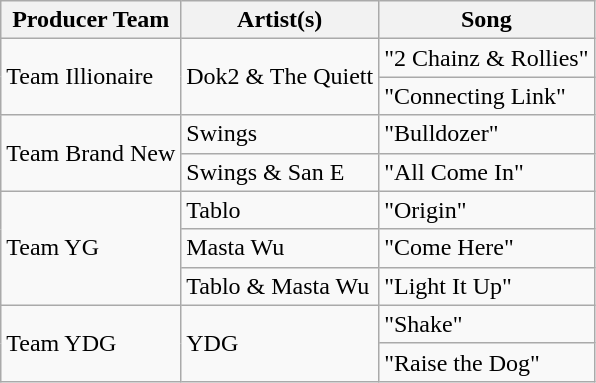<table class="wikitable">
<tr>
<th>Producer Team</th>
<th>Artist(s)</th>
<th>Song</th>
</tr>
<tr>
<td rowspan="2">Team Illionaire</td>
<td rowspan="2">Dok2 & The Quiett</td>
<td>"2 Chainz & Rollies"</td>
</tr>
<tr>
<td>"Connecting Link"</td>
</tr>
<tr>
<td rowspan="2">Team Brand New</td>
<td>Swings</td>
<td>"Bulldozer"</td>
</tr>
<tr>
<td>Swings & San E</td>
<td>"All Come In"</td>
</tr>
<tr>
<td rowspan="3">Team YG</td>
<td>Tablo</td>
<td>"Origin"</td>
</tr>
<tr>
<td>Masta Wu</td>
<td>"Come Here"</td>
</tr>
<tr>
<td>Tablo & Masta Wu</td>
<td>"Light It Up"</td>
</tr>
<tr>
<td rowspan="2">Team YDG</td>
<td rowspan="2">YDG</td>
<td>"Shake"</td>
</tr>
<tr>
<td>"Raise the Dog"</td>
</tr>
</table>
